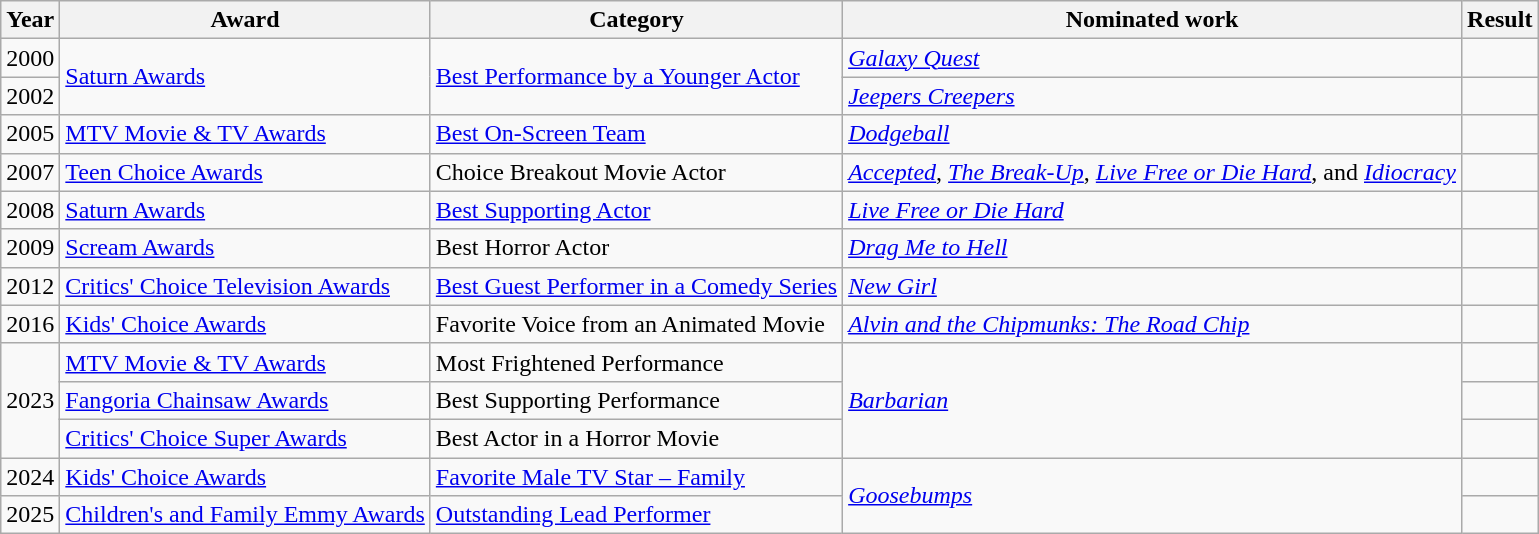<table class="wikitable">
<tr>
<th>Year</th>
<th>Award</th>
<th>Category</th>
<th>Nominated work</th>
<th>Result</th>
</tr>
<tr>
<td>2000</td>
<td rowspan="2"><a href='#'>Saturn Awards</a></td>
<td rowspan="2"><a href='#'>Best Performance by a Younger Actor</a></td>
<td><em><a href='#'>Galaxy Quest</a></em></td>
<td></td>
</tr>
<tr>
<td>2002</td>
<td><em><a href='#'>Jeepers Creepers</a></em></td>
<td></td>
</tr>
<tr>
<td>2005</td>
<td><a href='#'>MTV Movie & TV Awards</a></td>
<td><a href='#'>Best On-Screen Team</a></td>
<td><em><a href='#'>Dodgeball</a></em> </td>
<td></td>
</tr>
<tr>
<td>2007</td>
<td><a href='#'>Teen Choice Awards</a></td>
<td>Choice Breakout Movie Actor</td>
<td><em><a href='#'>Accepted</a></em>, <em><a href='#'>The Break-Up</a></em>, <em><a href='#'>Live Free or Die Hard</a></em>, and <em><a href='#'>Idiocracy</a></em></td>
<td></td>
</tr>
<tr>
<td>2008</td>
<td><a href='#'>Saturn Awards</a></td>
<td><a href='#'>Best Supporting Actor</a></td>
<td><em><a href='#'>Live Free or Die Hard</a></em></td>
<td></td>
</tr>
<tr>
<td>2009</td>
<td><a href='#'>Scream Awards</a></td>
<td>Best Horror Actor</td>
<td><em><a href='#'>Drag Me to Hell</a></em></td>
<td></td>
</tr>
<tr>
<td>2012</td>
<td><a href='#'>Critics' Choice Television Awards</a></td>
<td><a href='#'>Best Guest Performer in a Comedy Series</a></td>
<td><em><a href='#'>New Girl</a></em></td>
<td></td>
</tr>
<tr>
<td>2016</td>
<td><a href='#'>Kids' Choice Awards</a></td>
<td>Favorite Voice from an Animated Movie</td>
<td><em><a href='#'>Alvin and the Chipmunks: The Road Chip</a></em></td>
<td></td>
</tr>
<tr>
<td rowspan="3">2023</td>
<td><a href='#'>MTV Movie & TV Awards</a></td>
<td>Most Frightened Performance</td>
<td rowspan="3"><em><a href='#'>Barbarian</a></em></td>
<td></td>
</tr>
<tr>
<td><a href='#'>Fangoria Chainsaw Awards</a></td>
<td>Best Supporting Performance</td>
<td></td>
</tr>
<tr>
<td><a href='#'>Critics' Choice Super Awards</a></td>
<td>Best Actor in a Horror Movie</td>
<td></td>
</tr>
<tr>
<td>2024</td>
<td><a href='#'>Kids' Choice Awards</a></td>
<td><a href='#'>Favorite Male TV Star – Family</a></td>
<td rowspan="2"><em><a href='#'>Goosebumps</a></em></td>
<td></td>
</tr>
<tr>
<td>2025</td>
<td><a href='#'>Children's and Family Emmy Awards</a></td>
<td><a href='#'>Outstanding Lead Performer</a></td>
<td></td>
</tr>
</table>
